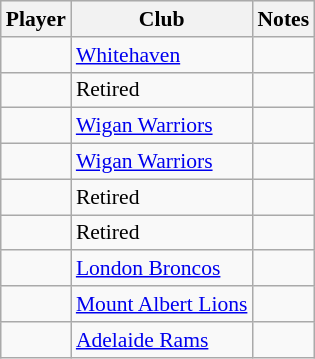<table class="wikitable" style="font-size:90%">
<tr style="background:#efefef;">
<th>Player</th>
<th>Club</th>
<th>Notes</th>
</tr>
<tr>
<td align=left></td>
<td><a href='#'>Whitehaven</a></td>
<td></td>
</tr>
<tr>
<td align=left></td>
<td>Retired</td>
<td></td>
</tr>
<tr>
<td align=left></td>
<td><a href='#'>Wigan Warriors</a></td>
<td></td>
</tr>
<tr>
<td align=left></td>
<td><a href='#'>Wigan Warriors</a></td>
<td></td>
</tr>
<tr>
<td align=left></td>
<td>Retired</td>
<td></td>
</tr>
<tr>
<td align=left></td>
<td>Retired</td>
<td></td>
</tr>
<tr>
<td align=left></td>
<td><a href='#'>London Broncos</a></td>
<td></td>
</tr>
<tr>
<td align=left></td>
<td><a href='#'>Mount Albert Lions</a></td>
<td></td>
</tr>
<tr>
<td align=left></td>
<td><a href='#'>Adelaide Rams</a></td>
<td></td>
</tr>
</table>
